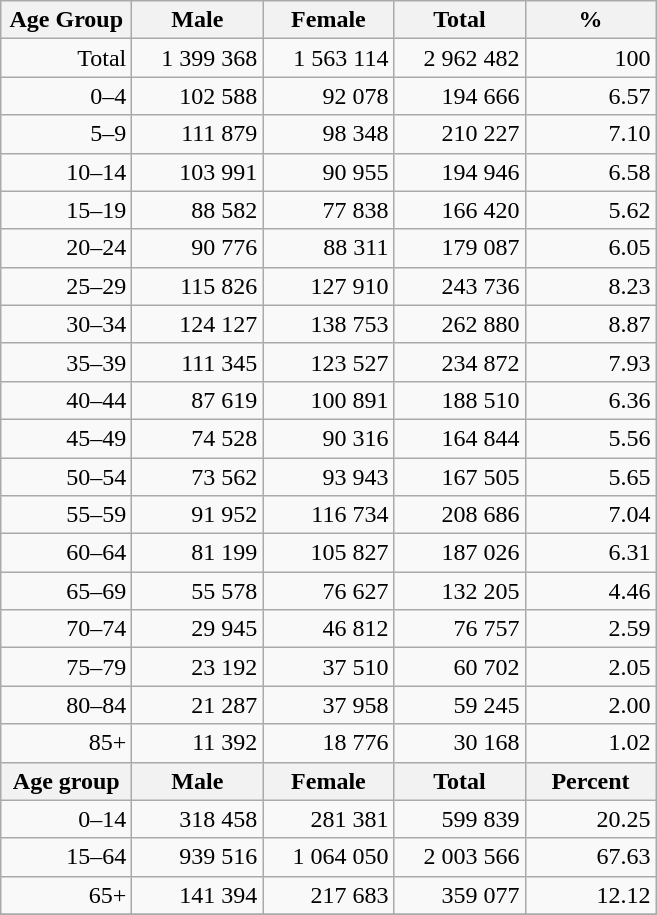<table class="wikitable">
<tr>
<th width="80pt">Age Group</th>
<th width="80pt">Male</th>
<th width="80pt">Female</th>
<th width="80pt">Total</th>
<th width="80pt">%</th>
</tr>
<tr>
<td align="right">Total</td>
<td align="right">1 399 368</td>
<td align="right">1 563 114</td>
<td align="right">2 962 482</td>
<td align="right">100</td>
</tr>
<tr>
<td align="right">0–4</td>
<td align="right">102 588</td>
<td align="right">92 078</td>
<td align="right">194 666</td>
<td align="right">6.57</td>
</tr>
<tr>
<td align="right">5–9</td>
<td align="right">111 879</td>
<td align="right">98 348</td>
<td align="right">210 227</td>
<td align="right">7.10</td>
</tr>
<tr>
<td align="right">10–14</td>
<td align="right">103 991</td>
<td align="right">90 955</td>
<td align="right">194 946</td>
<td align="right">6.58</td>
</tr>
<tr>
<td align="right">15–19</td>
<td align="right">88 582</td>
<td align="right">77 838</td>
<td align="right">166 420</td>
<td align="right">5.62</td>
</tr>
<tr>
<td align="right">20–24</td>
<td align="right">90 776</td>
<td align="right">88 311</td>
<td align="right">179 087</td>
<td align="right">6.05</td>
</tr>
<tr>
<td align="right">25–29</td>
<td align="right">115 826</td>
<td align="right">127 910</td>
<td align="right">243 736</td>
<td align="right">8.23</td>
</tr>
<tr>
<td align="right">30–34</td>
<td align="right">124 127</td>
<td align="right">138 753</td>
<td align="right">262 880</td>
<td align="right">8.87</td>
</tr>
<tr>
<td align="right">35–39</td>
<td align="right">111 345</td>
<td align="right">123 527</td>
<td align="right">234 872</td>
<td align="right">7.93</td>
</tr>
<tr>
<td align="right">40–44</td>
<td align="right">87 619</td>
<td align="right">100 891</td>
<td align="right">188 510</td>
<td align="right">6.36</td>
</tr>
<tr>
<td align="right">45–49</td>
<td align="right">74 528</td>
<td align="right">90 316</td>
<td align="right">164 844</td>
<td align="right">5.56</td>
</tr>
<tr>
<td align="right">50–54</td>
<td align="right">73 562</td>
<td align="right">93 943</td>
<td align="right">167 505</td>
<td align="right">5.65</td>
</tr>
<tr>
<td align="right">55–59</td>
<td align="right">91 952</td>
<td align="right">116 734</td>
<td align="right">208 686</td>
<td align="right">7.04</td>
</tr>
<tr>
<td align="right">60–64</td>
<td align="right">81 199</td>
<td align="right">105 827</td>
<td align="right">187 026</td>
<td align="right">6.31</td>
</tr>
<tr>
<td align="right">65–69</td>
<td align="right">55 578</td>
<td align="right">76 627</td>
<td align="right">132 205</td>
<td align="right">4.46</td>
</tr>
<tr>
<td align="right">70–74</td>
<td align="right">29 945</td>
<td align="right">46 812</td>
<td align="right">76 757</td>
<td align="right">2.59</td>
</tr>
<tr>
<td align="right">75–79</td>
<td align="right">23 192</td>
<td align="right">37 510</td>
<td align="right">60 702</td>
<td align="right">2.05</td>
</tr>
<tr>
<td align="right">80–84</td>
<td align="right">21 287</td>
<td align="right">37 958</td>
<td align="right">59 245</td>
<td align="right">2.00</td>
</tr>
<tr>
<td align="right">85+</td>
<td align="right">11 392</td>
<td align="right">18 776</td>
<td align="right">30 168</td>
<td align="right">1.02</td>
</tr>
<tr>
<th width="50">Age group</th>
<th width="80pt">Male</th>
<th width="80">Female</th>
<th width="80">Total</th>
<th width="50">Percent</th>
</tr>
<tr>
<td align="right">0–14</td>
<td align="right">318 458</td>
<td align="right">281 381</td>
<td align="right">599 839</td>
<td align="right">20.25</td>
</tr>
<tr>
<td align="right">15–64</td>
<td align="right">939 516</td>
<td align="right">1 064 050</td>
<td align="right">2 003 566</td>
<td align="right">67.63</td>
</tr>
<tr>
<td align="right">65+</td>
<td align="right">141 394</td>
<td align="right">217 683</td>
<td align="right">359 077</td>
<td align="right">12.12</td>
</tr>
<tr>
</tr>
</table>
